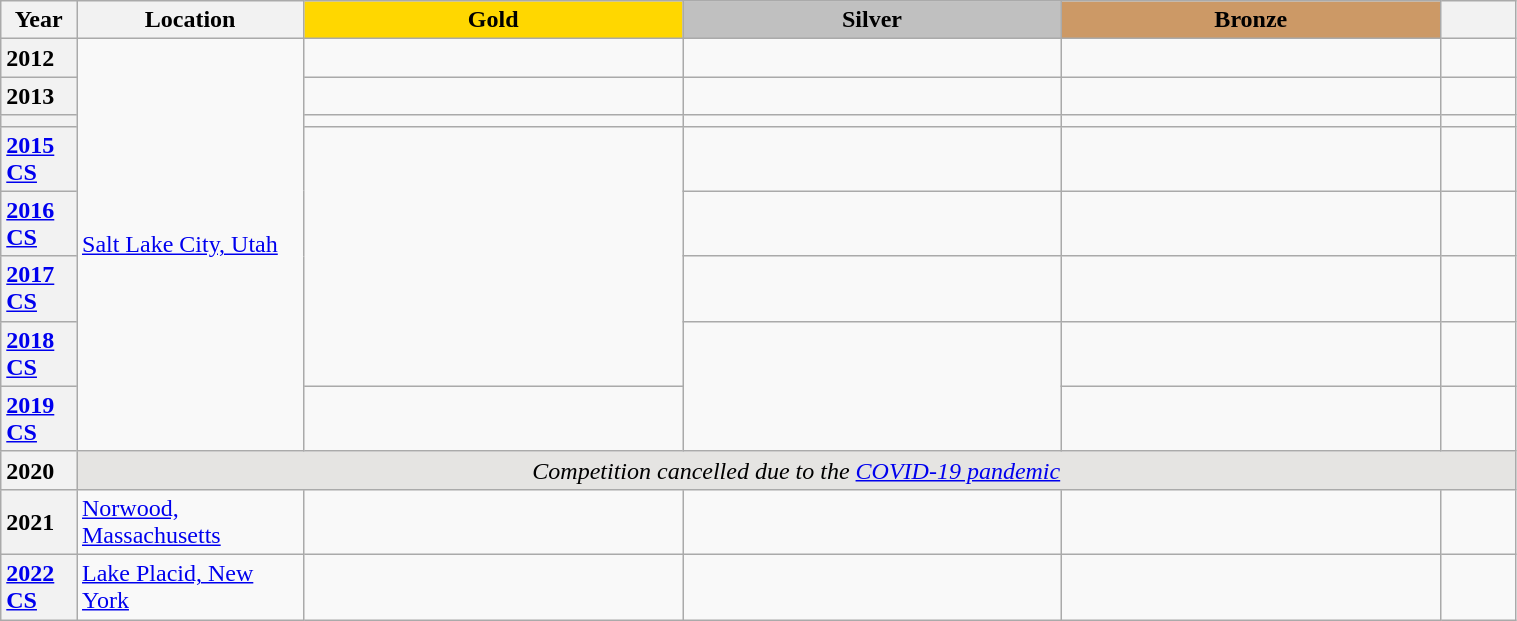<table class="wikitable unsortable" style="text-align:left; width:80%">
<tr>
<th scope="col" style="text-align:center; width:5%">Year</th>
<th scope="col" style="text-align:center; width:15%">Location</th>
<th scope="col" style="text-align:center; width:25%; background:gold">Gold</th>
<th scope="col" style="text-align:center; width:25%; background:silver">Silver</th>
<th scope="col" style="text-align:center; width:25%; background:#c96">Bronze</th>
<th scope="col" style="text-align:center; width:5%"></th>
</tr>
<tr>
<th scope="row" style="text-align:left">2012</th>
<td rowspan="8"><a href='#'>Salt Lake City, Utah</a></td>
<td></td>
<td></td>
<td></td>
<td></td>
</tr>
<tr>
<th scope="row" style="text-align:left">2013</th>
<td></td>
<td></td>
<td></td>
<td></td>
</tr>
<tr>
<th scope="row" style="text-align:left"></th>
<td></td>
<td></td>
<td></td>
<td></td>
</tr>
<tr>
<th scope="row" style="text-align:left"><a href='#'>2015 CS</a></th>
<td rowspan="4"></td>
<td></td>
<td></td>
<td></td>
</tr>
<tr>
<th scope="row" style="text-align:left"><a href='#'>2016 CS</a></th>
<td></td>
<td></td>
<td></td>
</tr>
<tr>
<th scope="row" style="text-align:left"><a href='#'>2017 CS</a></th>
<td></td>
<td></td>
<td></td>
</tr>
<tr>
<th scope="row" style="text-align:left"><a href='#'>2018 CS</a></th>
<td rowspan="2"></td>
<td></td>
<td></td>
</tr>
<tr>
<th scope="row" style="text-align:left"><a href='#'>2019 CS</a></th>
<td></td>
<td></td>
<td></td>
</tr>
<tr>
<th scope="row" style="text-align:left">2020</th>
<td colspan="5" bgcolor="e5e4e2" align="center"><em>Competition cancelled due to the <a href='#'>COVID-19 pandemic</a></em></td>
</tr>
<tr>
<th scope="row" style="text-align:left">2021</th>
<td><a href='#'>Norwood, Massachusetts</a></td>
<td></td>
<td></td>
<td></td>
<td></td>
</tr>
<tr>
<th scope="row" style="text-align:left"><a href='#'>2022 CS</a></th>
<td><a href='#'>Lake Placid, New York</a></td>
<td></td>
<td></td>
<td></td>
<td></td>
</tr>
</table>
